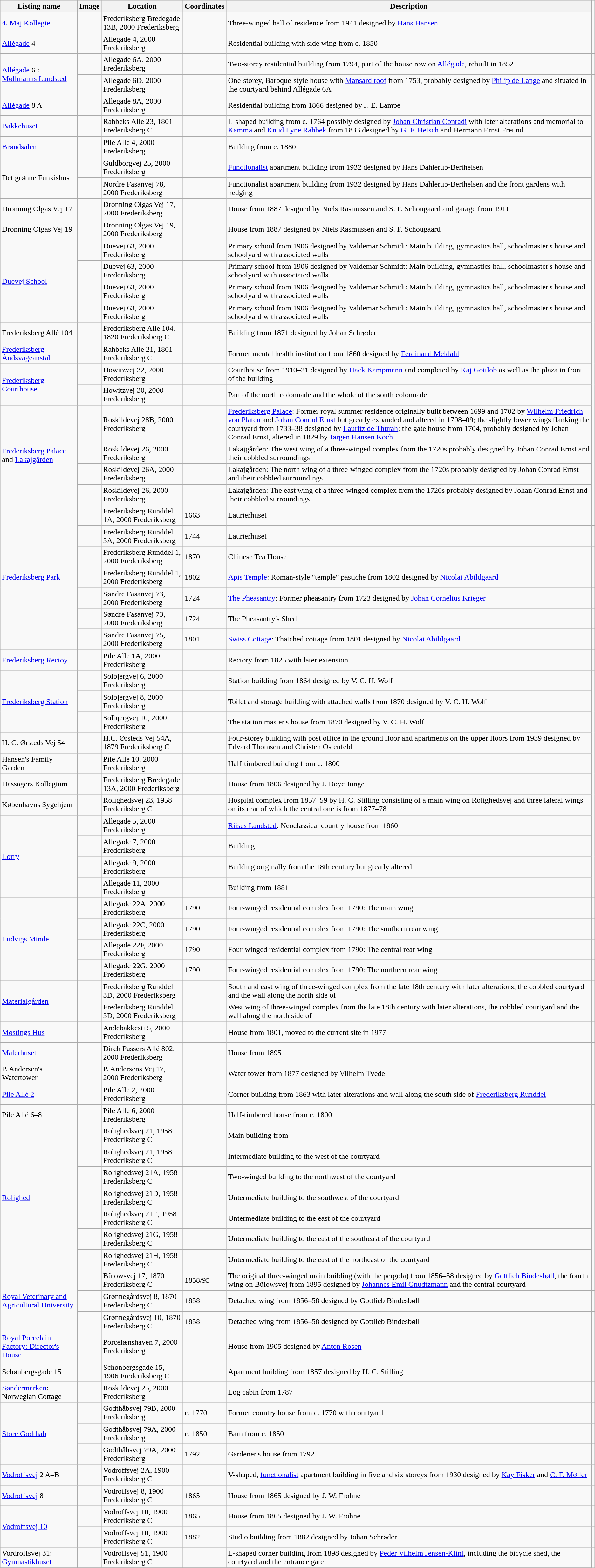<table class="wikitable sortable">
<tr>
<th>Listing name</th>
<th>Image</th>
<th>Location</th>
<th>Coordinates</th>
<th>Description</th>
</tr>
<tr>
<td><a href='#'>4. Maj Kollegiet</a></td>
<td></td>
<td>Frederiksberg Bredegade 13B, 2000 Frederiksberg</td>
<td></td>
<td>Three-winged hall of residence from 1941 designed by <a href='#'>Hans Hansen</a></td>
</tr>
<tr>
<td><a href='#'>Allégade</a> 4</td>
<td></td>
<td>Allegade 4, 2000 Frederiksberg</td>
<td></td>
<td>Residential building with side wing from c. 1850</td>
</tr>
<tr>
<td rowspan="2"><a href='#'>Allégade</a> 6 : <br> <a href='#'>Møllmanns Landsted</a></td>
<td></td>
<td>Allegade 6A, 2000 Frederiksberg</td>
<td></td>
<td>Two-storey residential building from 1794, part of the house row on <a href='#'>Allégade</a>, rebuilt in 1852</td>
<td></td>
</tr>
<tr>
<td></td>
<td>Allegade 6D, 2000 Frederiksberg</td>
<td></td>
<td>One-storey, Baroque-style house with <a href='#'>Mansard roof</a> from 1753, probably designed by <a href='#'>Philip de Lange</a> and situated in the courtyard behind Allégade 6A</td>
<td></td>
</tr>
<tr>
<td><a href='#'>Allégade</a> 8 A</td>
<td></td>
<td>Allegade 8A, 2000 Frederiksberg</td>
<td></td>
<td>Residential building from 1866 designed by J. E. Lampe</td>
</tr>
<tr>
<td><a href='#'>Bakkehuset</a></td>
<td></td>
<td>Rahbeks Alle 23, 1801 Frederiksberg C</td>
<td></td>
<td>L-shaped building from c. 1764 possibly designed by <a href='#'>Johan Christian Conradi</a> with later alterations and memorial to <a href='#'>Kamma</a> and <a href='#'>Knud Lyne Rahbek</a> from 1833 designed by <a href='#'>G. F. Hetsch</a> and Hermann Ernst Freund</td>
</tr>
<tr>
<td><a href='#'>Brøndsalen</a></td>
<td></td>
<td>Pile Alle 4, 2000 Frederiksberg</td>
<td></td>
<td>Building from c. 1880</td>
</tr>
<tr>
<td rowspan="2">Det grønne Funkishus</td>
<td></td>
<td>Guldborgvej 25, 2000 Frederiksberg</td>
<td></td>
<td><a href='#'>Functionalist</a> apartment building from 1932 designed by Hans Dahlerup-Berthelsen</td>
</tr>
<tr>
<td></td>
<td>Nordre Fasanvej 78, 2000 Frederiksberg</td>
<td></td>
<td>Functionalist apartment building from 1932 designed by Hans Dahlerup-Berthelsen and the front gardens with hedging</td>
</tr>
<tr>
<td>Dronning Olgas Vej 17</td>
<td></td>
<td>Dronning Olgas Vej 17, 2000 Frederiksberg</td>
<td></td>
<td>House from 1887 designed by Niels Rasmussen and S. F. Schougaard and garage from 1911</td>
</tr>
<tr>
<td>Dronning Olgas Vej 19</td>
<td></td>
<td>Dronning Olgas Vej 19, 2000 Frederiksberg</td>
<td></td>
<td>House from 1887 designed by Niels Rasmussen and S. F. Schougaard</td>
</tr>
<tr>
<td rowspan="4"><a href='#'>Duevej School</a></td>
<td></td>
<td>Duevej 63, 2000 Frederiksberg</td>
<td></td>
<td>Primary school from 1906 designed by Valdemar Schmidt: Main building, gymnastics hall, schoolmaster's house and schoolyard with associated walls</td>
</tr>
<tr>
<td></td>
<td>Duevej 63, 2000 Frederiksberg</td>
<td></td>
<td>Primary school from 1906 designed by Valdemar Schmidt: Main building, gymnastics hall, schoolmaster's house and schoolyard with associated walls</td>
</tr>
<tr>
<td></td>
<td>Duevej 63, 2000 Frederiksberg</td>
<td></td>
<td>Primary school from 1906 designed by Valdemar Schmidt: Main building, gymnastics hall, schoolmaster's house and schoolyard with associated walls</td>
</tr>
<tr>
<td></td>
<td>Duevej 63, 2000 Frederiksberg</td>
<td></td>
<td>Primary school from 1906 designed by Valdemar Schmidt: Main building, gymnastics hall, schoolmaster's house and schoolyard with associated walls</td>
</tr>
<tr>
<td>Frederiksberg Allé 104</td>
<td></td>
<td>Frederiksberg Alle 104, 1820 Frederiksberg C</td>
<td></td>
<td>Building from 1871 designed by Johan Schrøder</td>
</tr>
<tr>
<td><a href='#'>Frederiksberg Åndsvageanstalt</a></td>
<td></td>
<td>Rahbeks Alle 21, 1801 Frederiksberg C</td>
<td></td>
<td>Former mental health institution from 1860 designed by <a href='#'>Ferdinand Meldahl</a></td>
</tr>
<tr>
<td rowspan="2"><a href='#'>Frederiksberg Courthouse</a></td>
<td></td>
<td>Howitzvej 32, 2000 Frederiksberg</td>
<td></td>
<td>Courthouse from 1910–21 designed by <a href='#'>Hack Kampmann</a> and completed by <a href='#'>Kaj Gottlob</a> as well as the plaza in front of the building</td>
</tr>
<tr>
<td></td>
<td>Howitzvej 30, 2000 Frederiksberg</td>
<td></td>
<td>Part of the north colonnade and the whole of the south colonnade</td>
</tr>
<tr>
<td rowspan="4"><a href='#'>Frederiksberg Palace</a> and <a href='#'>Lakajgården</a></td>
<td></td>
<td>Roskildevej 28B, 2000 Frederiksberg</td>
<td></td>
<td><a href='#'>Frederiksberg Palace</a>: Former royal summer residence originally built between 1699 and 1702 by <a href='#'>Wilhelm Friedrich von Platen</a> and <a href='#'>Johan Conrad Ernst</a> but greatly expanded and altered in 1708–09; the slightly lower wings flanking the courtyard from 1733–38 designed by <a href='#'>Lauritz de Thurah</a>; the gate house from 1704, probably designed by Johan Conrad Ernst, altered in 1829 by <a href='#'>Jørgen Hansen Koch</a></td>
</tr>
<tr>
<td></td>
<td>Roskildevej 26, 2000 Frederiksberg</td>
<td></td>
<td>Lakajgården: The west wing of a three-winged complex from the 1720s probably designed by Johan Conrad Ernst and their cobbled surroundings</td>
</tr>
<tr>
<td></td>
<td>Roskildevej 26A, 2000 Frederiksberg</td>
<td></td>
<td>Lakajgården: The north wing of a three-winged complex from the 1720s probably designed by Johan Conrad Ernst and their cobbled surroundings</td>
</tr>
<tr>
<td></td>
<td>Roskildevej 26, 2000 Frederiksberg</td>
<td></td>
<td>Lakajgården: The east wing of a three-winged complex from the 1720s probably designed by Johan Conrad Ernst and their cobbled surroundings</td>
</tr>
<tr>
<td rowspan="7"><a href='#'>Frederiksberg Park</a></td>
<td></td>
<td>Frederiksberg Runddel 1A, 2000 Frederiksberg</td>
<td>1663</td>
<td>Laurierhuset</td>
<td></td>
</tr>
<tr>
<td></td>
<td>Frederiksberg Runddel 3A, 2000 Frederiksberg</td>
<td>1744</td>
<td>Laurierhuset</td>
<td></td>
</tr>
<tr>
<td></td>
<td>Frederiksberg Runddel 1, 2000 Frederiksberg</td>
<td>1870</td>
<td>Chinese Tea House</td>
<td></td>
</tr>
<tr>
<td></td>
<td>Frederiksberg Runddel 1, 2000 Frederiksberg</td>
<td>1802</td>
<td><a href='#'>Apis Temple</a>: Roman-style "temple" pastiche from 1802 designed by <a href='#'>Nicolai Abildgaard</a></td>
<td></td>
</tr>
<tr>
<td></td>
<td>Søndre Fasanvej 73, 2000 Frederiksberg</td>
<td>1724</td>
<td><a href='#'>The Pheasantry</a>: Former pheasantry from 1723 designed by  <a href='#'>Johan Cornelius Krieger</a></td>
<td></td>
</tr>
<tr>
<td></td>
<td>Søndre Fasanvej 73, 2000 Frederiksberg</td>
<td>1724</td>
<td>The Pheasantry's Shed</td>
<td></td>
</tr>
<tr>
<td></td>
<td>Søndre Fasanvej 75, 2000 Frederiksberg</td>
<td>1801</td>
<td><a href='#'>Swiss Cottage</a>: Thatched cottage from 1801 designed by <a href='#'>Nicolai Abildgaard</a></td>
<td></td>
</tr>
<tr>
<td><a href='#'>Frederiksberg Rectoy</a></td>
<td></td>
<td>Pile Alle 1A, 2000 Frederiksberg</td>
<td></td>
<td>Rectory from 1825 with later extension</td>
<td></td>
</tr>
<tr>
<td rowspan="3"><a href='#'>Frederiksberg Station</a></td>
<td></td>
<td>Solbjergvej 6, 2000 Frederiksberg</td>
<td></td>
<td>Station building from 1864 designed by V. C. H. Wolf</td>
</tr>
<tr>
<td></td>
<td>Solbjergvej 8, 2000 Frederiksberg</td>
<td></td>
<td>Toilet and storage building with attached walls from 1870 designed by V. C. H. Wolf</td>
</tr>
<tr>
<td></td>
<td>Solbjergvej 10, 2000 Frederiksberg</td>
<td></td>
<td>The station master's house from 1870 designed by V. C. H. Wolf</td>
</tr>
<tr>
<td>H. C. Ørsteds Vej 54</td>
<td></td>
<td>H.C. Ørsteds Vej 54A, 1879 Frederiksberg C</td>
<td></td>
<td>Four-storey building with post office in the ground floor and apartments on the upper floors from 1939 designed by Edvard Thomsen and Christen Ostenfeld</td>
</tr>
<tr>
<td>Hansen's Family Garden</td>
<td></td>
<td>Pile Alle 10, 2000 Frederiksberg</td>
<td></td>
<td>Half-timbered building from c. 1800</td>
</tr>
<tr>
<td>Hassagers Kollegium</td>
<td></td>
<td>Frederiksberg Bredegade 13A, 2000 Frederiksberg</td>
<td></td>
<td>House from 1806 designed by J. Boye Junge</td>
</tr>
<tr>
<td>Københavns Sygehjem</td>
<td></td>
<td>Rolighedsvej 23, 1958 Frederiksberg C</td>
<td></td>
<td>Hospital complex from 1857–59 by H. C. Stilling consisting of a main wing on Rolighedsvej and three lateral wings on its rear of which the central one is from 1877–78</td>
</tr>
<tr>
<td rowspan="4"><a href='#'>Lorry</a></td>
<td></td>
<td>Allegade 5, 2000 Frederiksberg</td>
<td></td>
<td><a href='#'>Riises Landsted</a>: Neoclassical country house from 1860</td>
</tr>
<tr>
<td></td>
<td>Allegade 7, 2000 Frederiksberg</td>
<td></td>
<td>Building</td>
</tr>
<tr>
<td></td>
<td>Allegade 9, 2000 Frederiksberg</td>
<td></td>
<td>Building originally from the 18th century but greatly altered</td>
</tr>
<tr>
<td></td>
<td>Allegade 11, 2000 Frederiksberg</td>
<td></td>
<td>Building from 1881</td>
</tr>
<tr>
<td rowspan="4"><a href='#'>Ludvigs Minde</a></td>
<td></td>
<td>Allegade 22A, 2000 Frederiksberg</td>
<td>1790</td>
<td>Four-winged residential complex from 1790: The main wing</td>
<td></td>
</tr>
<tr>
<td></td>
<td>Allegade 22C, 2000 Frederiksberg</td>
<td>1790</td>
<td>Four-winged residential complex from 1790: The southern rear wing</td>
<td></td>
</tr>
<tr>
<td></td>
<td>Allegade 22F, 2000 Frederiksberg</td>
<td>1790</td>
<td>Four-winged residential complex from 1790: The central rear wing</td>
<td></td>
</tr>
<tr>
<td></td>
<td>Allegade 22G, 2000 Frederiksberg</td>
<td>1790</td>
<td>Four-winged residential complex from 1790: The northern rear wing</td>
<td></td>
</tr>
<tr>
<td rowspan="2"><a href='#'>Materialgården</a></td>
<td></td>
<td>Frederiksberg Runddel 3D, 2000 Frederiksberg</td>
<td></td>
<td>South and east wing of three-winged complex from the late 18th century with later alterations, the cobbled courtyard and the wall along the north side of </td>
</tr>
<tr>
<td></td>
<td>Frederiksberg Runddel 3D, 2000 Frederiksberg</td>
<td></td>
<td>West wing of three-winged complex from the late 18th century with later alterations, the cobbled courtyard and the wall along the north side of </td>
</tr>
<tr>
<td><a href='#'>Møstings Hus</a></td>
<td></td>
<td>Andebakkesti 5, 2000 Frederiksberg</td>
<td></td>
<td>House from 1801, moved to the current site in 1977</td>
<td></td>
</tr>
<tr>
<td><a href='#'>Målerhuset</a></td>
<td></td>
<td>Dirch Passers Allé 802, 2000 Frederiksberg</td>
<td></td>
<td>House from 1895</td>
<td></td>
</tr>
<tr>
<td>P. Andersen's Watertower</td>
<td></td>
<td>P. Andersens Vej 17, 2000 Frederiksberg</td>
<td></td>
<td>Water tower from 1877 designed by Vilhelm Tvede</td>
<td></td>
</tr>
<tr>
<td><a href='#'>Pile Allé 2</a></td>
<td></td>
<td>Pile Alle 2, 2000 Frederiksberg</td>
<td></td>
<td>Corner building from 1863 with later alterations and wall along the south side of <a href='#'>Frederiksberg Runddel</a></td>
<td></td>
</tr>
<tr>
<td>Pile Allé 6–8</td>
<td></td>
<td>Pile Alle 6, 2000 Frederiksberg</td>
<td></td>
<td>Half-timbered house from c. 1800</td>
<td></td>
</tr>
<tr>
<td rowspan="7"><a href='#'>Rolighed</a></td>
<td></td>
<td>Rolighedsvej 21, 1958 Frederiksberg C</td>
<td></td>
<td>Main building from </td>
</tr>
<tr>
<td></td>
<td>Rolighedsvej 21, 1958 Frederiksberg C</td>
<td></td>
<td>Intermediate building to the west of the courtyard</td>
</tr>
<tr>
<td></td>
<td>Rolighedsvej 21A, 1958 Frederiksberg C</td>
<td></td>
<td>Two-winged building to the northwest of the courtyard</td>
</tr>
<tr>
<td></td>
<td>Rolighedsvej 21D, 1958 Frederiksberg C</td>
<td></td>
<td>Untermediate building to the southwest of the courtyard</td>
</tr>
<tr>
<td></td>
<td>Rolighedsvej 21E, 1958 Frederiksberg C</td>
<td></td>
<td>Untermediate building to the east of the courtyard</td>
</tr>
<tr>
<td></td>
<td>Rolighedsvej 21G, 1958 Frederiksberg C</td>
<td></td>
<td>Untermediate building to the east of the southeast of the courtyard</td>
</tr>
<tr>
<td></td>
<td>Rolighedsvej 21H, 1958 Frederiksberg C</td>
<td></td>
<td>Untermediate building to the east of the northeast of the courtyard</td>
</tr>
<tr>
<td rowspan="3"><a href='#'>Royal Veterinary and Agricultural University</a></td>
<td></td>
<td>Bülowsvej 17, 1870 Frederiksberg C</td>
<td>1858/95</td>
<td>The original three-winged main building (with the pergola) from 1856–58 designed by <a href='#'>Gottlieb Bindesbøll</a>, the fourth wing on Bülowsvej from 1895 designed by <a href='#'>Johannes Emil Gnudtzmann</a> and the central courtyard</td>
<td></td>
</tr>
<tr>
<td></td>
<td>Grønnegårdsvej 8, 1870 Frederiksberg C</td>
<td>1858</td>
<td>Detached wing from 1856–58 designed by Gottlieb Bindesbøll</td>
<td></td>
</tr>
<tr>
<td></td>
<td>Grønnegårdsvej 10, 1870 Frederiksberg C</td>
<td>1858</td>
<td>Detached wing from 1856–58 designed by Gottlieb Bindesbøll</td>
<td></td>
</tr>
<tr>
<td><a href='#'>Royal Porcelain Factory: Director's House</a></td>
<td></td>
<td>Porcelænshaven 7, 2000 Frederiksberg</td>
<td></td>
<td>House from 1905 designed by <a href='#'>Anton Rosen</a></td>
<td></td>
</tr>
<tr>
<td>Schønbergsgade 15</td>
<td></td>
<td>Schønbergsgade 15, 1906 Frederiksberg C</td>
<td></td>
<td>Apartment building from 1857 designed by H. C. Stilling</td>
<td></td>
</tr>
<tr>
<td><a href='#'>Søndermarken</a>: Norwegian Cottage</td>
<td></td>
<td>Roskildevej 25, 2000 Frederiksberg</td>
<td></td>
<td>Log cabin from 1787</td>
</tr>
<tr>
<td rowspan="3"><a href='#'>Store Godthab</a></td>
<td></td>
<td>Godthåbsvej 79B, 2000 Frederiksberg</td>
<td>c. 1770</td>
<td>Former country house from c. 1770 with courtyard</td>
<td></td>
</tr>
<tr>
<td></td>
<td>Godthåbsvej 79A, 2000 Frederiksberg</td>
<td>c. 1850</td>
<td>Barn from c. 1850</td>
<td></td>
</tr>
<tr>
<td></td>
<td>Godthåbsvej 79A, 2000 Frederiksberg</td>
<td>1792</td>
<td>Gardener's house from 1792</td>
<td></td>
</tr>
<tr>
<td><a href='#'>Vodroffsvej</a> 2 A–B</td>
<td></td>
<td>Vodroffsvej 2A, 1900 Frederiksberg C</td>
<td></td>
<td>V-shaped, <a href='#'>functionalist</a> apartment building in five and six storeys from 1930 designed by <a href='#'>Kay Fisker</a> and <a href='#'>C. F. Møller</a></td>
<td></td>
</tr>
<tr>
<td><a href='#'>Vodroffsvej</a> 8</td>
<td></td>
<td>Vodroffsvej 8, 1900 Frederiksberg C</td>
<td>1865</td>
<td>House from 1865 designed by J. W. Frohne</td>
<td></td>
</tr>
<tr>
<td rowspan="2"><a href='#'>Vodroffsvej 10</a></td>
<td></td>
<td>Vodroffsvej 10, 1900 Frederiksberg C</td>
<td>1865</td>
<td>House from 1865 designed by J. W. Frohne</td>
<td></td>
</tr>
<tr>
<td></td>
<td>Vodroffsvej 10, 1900 Frederiksberg C</td>
<td>1882</td>
<td>Studio building from 1882 designed by Johan Schrøder</td>
<td></td>
</tr>
<tr>
<td>Vordroffsvej 31: <br><a href='#'>Gymnastikhuset</a></td>
<td></td>
<td>Vodroffsvej 51, 1900 Frederiksberg C</td>
<td></td>
<td>L-shaped corner building from 1898 designed by <a href='#'>Peder Vilhelm Jensen-Klint</a>, including the bicycle shed, the courtyard and the entrance gate</td>
</tr>
<tr>
</tr>
</table>
